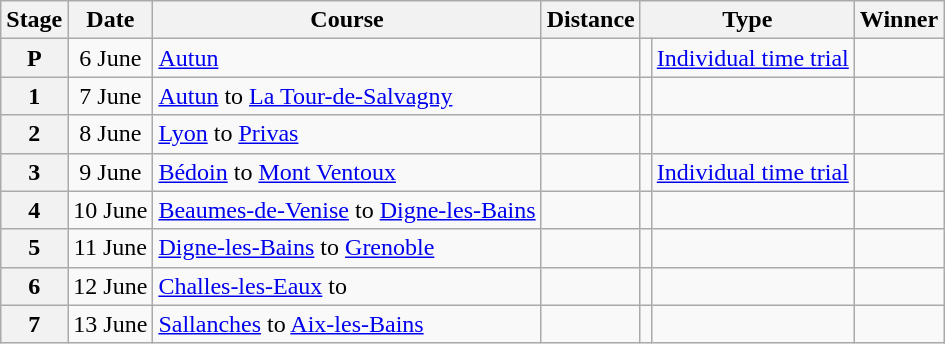<table class="wikitable">
<tr>
<th>Stage</th>
<th>Date</th>
<th>Course</th>
<th>Distance</th>
<th scope="col" colspan="2">Type</th>
<th>Winner</th>
</tr>
<tr>
<th scope="row" style="text-align:center;">P</th>
<td style="text-align:center;">6 June</td>
<td><a href='#'>Autun</a></td>
<td style="text-align:center;"></td>
<td></td>
<td><a href='#'>Individual time trial</a></td>
<td><s></s></td>
</tr>
<tr>
<th scope="row" style="text-align:center;">1</th>
<td style="text-align:center;">7 June</td>
<td><a href='#'>Autun</a> to <a href='#'>La Tour-de-Salvagny</a></td>
<td style="text-align:center;"></td>
<td></td>
<td></td>
<td></td>
</tr>
<tr>
<th scope="row" style="text-align:center;">2</th>
<td style="text-align:center;">8 June</td>
<td><a href='#'>Lyon</a> to <a href='#'>Privas</a></td>
<td style="text-align:center;"></td>
<td></td>
<td></td>
<td></td>
</tr>
<tr>
<th scope="row" style="text-align:center;">3</th>
<td style="text-align:center;">9 June</td>
<td><a href='#'>Bédoin</a> to <a href='#'>Mont Ventoux</a></td>
<td style="text-align:center;"></td>
<td></td>
<td><a href='#'>Individual time trial</a></td>
<td></td>
</tr>
<tr>
<th scope="row" style="text-align:center;">4</th>
<td style="text-align:center;">10 June</td>
<td><a href='#'>Beaumes-de-Venise</a> to <a href='#'>Digne-les-Bains</a></td>
<td style="text-align:center;"></td>
<td></td>
<td></td>
<td></td>
</tr>
<tr>
<th scope="row" style="text-align:center;">5</th>
<td style="text-align:center;">11 June</td>
<td><a href='#'>Digne-les-Bains</a> to <a href='#'>Grenoble</a></td>
<td style="text-align:center;"></td>
<td></td>
<td></td>
<td></td>
</tr>
<tr>
<th scope="row" style="text-align:center;">6</th>
<td style="text-align:center;">12 June</td>
<td><a href='#'>Challes-les-Eaux</a> to </td>
<td style="text-align:center;"></td>
<td></td>
<td></td>
<td></td>
</tr>
<tr>
<th scope="row" style="text-align:center;">7</th>
<td style="text-align:center;">13 June</td>
<td><a href='#'>Sallanches</a> to <a href='#'>Aix-les-Bains</a></td>
<td style="text-align:center;"></td>
<td></td>
<td></td>
<td></td>
</tr>
</table>
